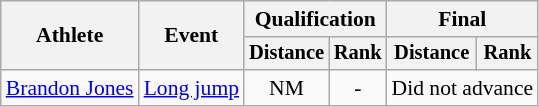<table class="wikitable" style="font-size:90%; text-align:center">
<tr>
<th rowspan=2>Athlete</th>
<th rowspan=2>Event</th>
<th colspan=2>Qualification</th>
<th colspan=2>Final</th>
</tr>
<tr style="font-size:95%">
<th>Distance</th>
<th>Rank</th>
<th>Distance</th>
<th>Rank</th>
</tr>
<tr>
<td align=left><a href='#'>Brandon Jones</a></td>
<td align=left rowspan=1><a href='#'>Long jump</a></td>
<td>NM</td>
<td>-</td>
<td colspan="2">Did not advance</td>
</tr>
</table>
